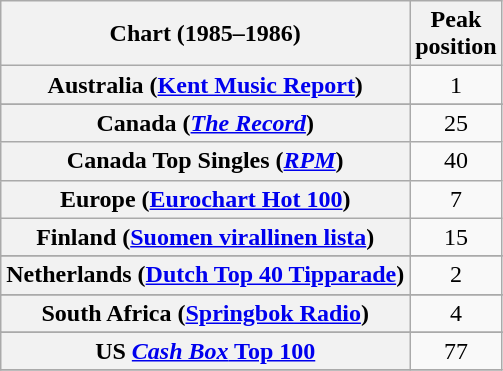<table class="wikitable sortable plainrowheaders" style="text-align:center">
<tr>
<th scope="col">Chart (1985–1986)</th>
<th scope="col">Peak<br>position</th>
</tr>
<tr>
<th scope="row">Australia (<a href='#'>Kent Music Report</a>)</th>
<td>1</td>
</tr>
<tr>
</tr>
<tr>
<th scope="row">Canada (<a href='#'><em>The Record</em></a>)</th>
<td>25</td>
</tr>
<tr>
<th scope="row">Canada Top Singles (<em><a href='#'>RPM</a></em>)</th>
<td>40</td>
</tr>
<tr>
<th scope="row">Europe (<a href='#'>Eurochart Hot 100</a>)</th>
<td>7</td>
</tr>
<tr>
<th scope="row">Finland (<a href='#'>Suomen virallinen lista</a>)</th>
<td>15</td>
</tr>
<tr>
</tr>
<tr>
</tr>
<tr>
<th scope="row">Netherlands (<a href='#'>Dutch Top 40 Tipparade</a>)</th>
<td>2</td>
</tr>
<tr>
</tr>
<tr>
</tr>
<tr>
<th scope="row">South Africa (<a href='#'>Springbok Radio</a>)</th>
<td>4</td>
</tr>
<tr>
</tr>
<tr>
</tr>
<tr>
</tr>
<tr>
</tr>
<tr>
</tr>
<tr>
</tr>
<tr>
<th scope="row">US <a href='#'><em>Cash Box</em> Top 100</a></th>
<td style="text-align:center;">77</td>
</tr>
<tr>
</tr>
</table>
